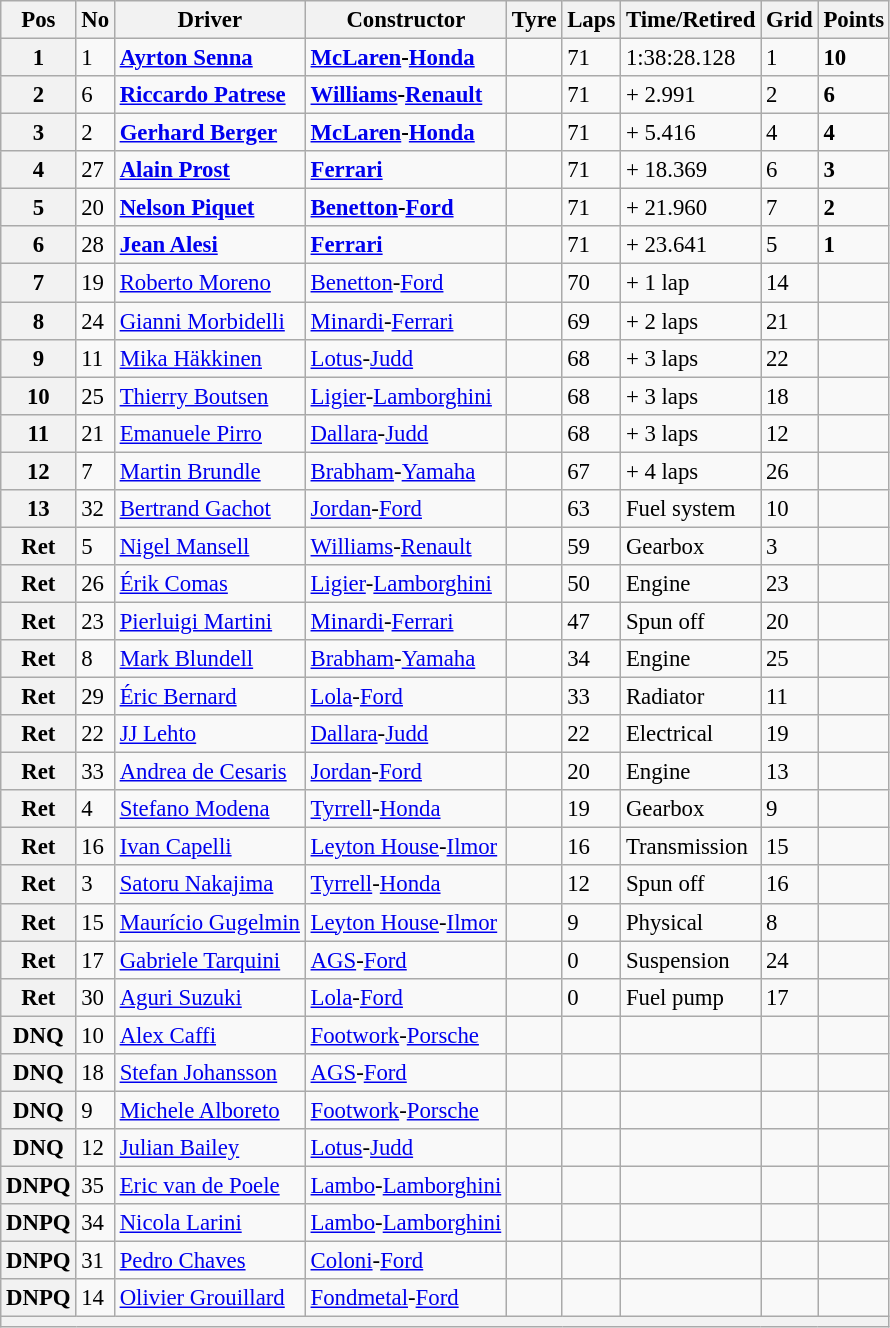<table class="wikitable" style="font-size: 95%;">
<tr>
<th>Pos</th>
<th>No</th>
<th>Driver</th>
<th>Constructor</th>
<th>Tyre</th>
<th>Laps</th>
<th>Time/Retired</th>
<th>Grid</th>
<th>Points</th>
</tr>
<tr>
<th>1</th>
<td>1</td>
<td> <strong><a href='#'>Ayrton Senna</a></strong></td>
<td><strong><a href='#'>McLaren</a>-<a href='#'>Honda</a></strong></td>
<td></td>
<td>71</td>
<td>1:38:28.128</td>
<td>1</td>
<td><strong>10</strong></td>
</tr>
<tr>
<th>2</th>
<td>6</td>
<td> <strong><a href='#'>Riccardo Patrese</a></strong></td>
<td><strong><a href='#'>Williams</a>-<a href='#'>Renault</a></strong></td>
<td></td>
<td>71</td>
<td>+ 2.991</td>
<td>2</td>
<td><strong>6</strong></td>
</tr>
<tr>
<th>3</th>
<td>2</td>
<td> <strong><a href='#'>Gerhard Berger</a></strong></td>
<td><strong><a href='#'>McLaren</a>-<a href='#'>Honda</a></strong></td>
<td></td>
<td>71</td>
<td>+ 5.416</td>
<td>4</td>
<td><strong>4</strong></td>
</tr>
<tr>
<th>4</th>
<td>27</td>
<td> <strong><a href='#'>Alain Prost</a></strong></td>
<td><strong><a href='#'>Ferrari</a></strong></td>
<td></td>
<td>71</td>
<td>+ 18.369</td>
<td>6</td>
<td><strong>3</strong></td>
</tr>
<tr>
<th>5</th>
<td>20</td>
<td> <strong><a href='#'>Nelson Piquet</a></strong></td>
<td><strong><a href='#'>Benetton</a>-<a href='#'>Ford</a></strong></td>
<td></td>
<td>71</td>
<td>+ 21.960</td>
<td>7</td>
<td><strong>2</strong></td>
</tr>
<tr>
<th>6</th>
<td>28</td>
<td> <strong><a href='#'>Jean Alesi</a></strong></td>
<td><strong><a href='#'>Ferrari</a></strong></td>
<td></td>
<td>71</td>
<td>+ 23.641</td>
<td>5</td>
<td><strong>1</strong></td>
</tr>
<tr>
<th>7</th>
<td>19</td>
<td> <a href='#'>Roberto Moreno</a></td>
<td><a href='#'>Benetton</a>-<a href='#'>Ford</a></td>
<td></td>
<td>70</td>
<td>+ 1 lap</td>
<td>14</td>
<td></td>
</tr>
<tr>
<th>8</th>
<td>24</td>
<td> <a href='#'>Gianni Morbidelli</a></td>
<td><a href='#'>Minardi</a>-<a href='#'>Ferrari</a></td>
<td></td>
<td>69</td>
<td>+ 2 laps</td>
<td>21</td>
<td></td>
</tr>
<tr>
<th>9</th>
<td>11</td>
<td> <a href='#'>Mika Häkkinen</a></td>
<td><a href='#'>Lotus</a>-<a href='#'>Judd</a></td>
<td></td>
<td>68</td>
<td>+ 3 laps</td>
<td>22</td>
<td></td>
</tr>
<tr>
<th>10</th>
<td>25</td>
<td> <a href='#'>Thierry Boutsen</a></td>
<td><a href='#'>Ligier</a>-<a href='#'>Lamborghini</a></td>
<td></td>
<td>68</td>
<td>+ 3 laps</td>
<td>18</td>
<td></td>
</tr>
<tr>
<th>11</th>
<td>21</td>
<td> <a href='#'>Emanuele Pirro</a></td>
<td><a href='#'>Dallara</a>-<a href='#'>Judd</a></td>
<td></td>
<td>68</td>
<td>+ 3 laps</td>
<td>12</td>
<td></td>
</tr>
<tr>
<th>12</th>
<td>7</td>
<td> <a href='#'>Martin Brundle</a></td>
<td><a href='#'>Brabham</a>-<a href='#'>Yamaha</a></td>
<td></td>
<td>67</td>
<td>+ 4 laps</td>
<td>26</td>
<td></td>
</tr>
<tr>
<th>13</th>
<td>32</td>
<td> <a href='#'>Bertrand Gachot</a></td>
<td><a href='#'>Jordan</a>-<a href='#'>Ford</a></td>
<td></td>
<td>63</td>
<td>Fuel system</td>
<td>10</td>
<td></td>
</tr>
<tr>
<th>Ret</th>
<td>5</td>
<td> <a href='#'>Nigel Mansell</a></td>
<td><a href='#'>Williams</a>-<a href='#'>Renault</a></td>
<td></td>
<td>59</td>
<td>Gearbox</td>
<td>3</td>
<td></td>
</tr>
<tr>
<th>Ret</th>
<td>26</td>
<td> <a href='#'>Érik Comas</a></td>
<td><a href='#'>Ligier</a>-<a href='#'>Lamborghini</a></td>
<td></td>
<td>50</td>
<td>Engine</td>
<td>23</td>
<td></td>
</tr>
<tr>
<th>Ret</th>
<td>23</td>
<td> <a href='#'>Pierluigi Martini</a></td>
<td><a href='#'>Minardi</a>-<a href='#'>Ferrari</a></td>
<td></td>
<td>47</td>
<td>Spun off</td>
<td>20</td>
<td></td>
</tr>
<tr>
<th>Ret</th>
<td>8</td>
<td> <a href='#'>Mark Blundell</a></td>
<td><a href='#'>Brabham</a>-<a href='#'>Yamaha</a></td>
<td></td>
<td>34</td>
<td>Engine</td>
<td>25</td>
<td></td>
</tr>
<tr>
<th>Ret</th>
<td>29</td>
<td> <a href='#'>Éric Bernard</a></td>
<td><a href='#'>Lola</a>-<a href='#'>Ford</a></td>
<td></td>
<td>33</td>
<td>Radiator</td>
<td>11</td>
<td></td>
</tr>
<tr>
<th>Ret</th>
<td>22</td>
<td> <a href='#'>JJ Lehto</a></td>
<td><a href='#'>Dallara</a>-<a href='#'>Judd</a></td>
<td></td>
<td>22</td>
<td>Electrical</td>
<td>19</td>
<td></td>
</tr>
<tr>
<th>Ret</th>
<td>33</td>
<td> <a href='#'>Andrea de Cesaris</a></td>
<td><a href='#'>Jordan</a>-<a href='#'>Ford</a></td>
<td></td>
<td>20</td>
<td>Engine</td>
<td>13</td>
<td></td>
</tr>
<tr>
<th>Ret</th>
<td>4</td>
<td> <a href='#'>Stefano Modena</a></td>
<td><a href='#'>Tyrrell</a>-<a href='#'>Honda</a></td>
<td></td>
<td>19</td>
<td>Gearbox</td>
<td>9</td>
<td></td>
</tr>
<tr>
<th>Ret</th>
<td>16</td>
<td> <a href='#'>Ivan Capelli</a></td>
<td><a href='#'>Leyton House</a>-<a href='#'>Ilmor</a></td>
<td></td>
<td>16</td>
<td>Transmission</td>
<td>15</td>
<td></td>
</tr>
<tr>
<th>Ret</th>
<td>3</td>
<td> <a href='#'>Satoru Nakajima</a></td>
<td><a href='#'>Tyrrell</a>-<a href='#'>Honda</a></td>
<td></td>
<td>12</td>
<td>Spun off</td>
<td>16</td>
<td></td>
</tr>
<tr>
<th>Ret</th>
<td>15</td>
<td> <a href='#'>Maurício Gugelmin</a></td>
<td><a href='#'>Leyton House</a>-<a href='#'>Ilmor</a></td>
<td></td>
<td>9</td>
<td>Physical</td>
<td>8</td>
<td></td>
</tr>
<tr>
<th>Ret</th>
<td>17</td>
<td> <a href='#'>Gabriele Tarquini</a></td>
<td><a href='#'>AGS</a>-<a href='#'>Ford</a></td>
<td></td>
<td>0</td>
<td>Suspension</td>
<td>24</td>
<td></td>
</tr>
<tr>
<th>Ret</th>
<td>30</td>
<td> <a href='#'>Aguri Suzuki</a></td>
<td><a href='#'>Lola</a>-<a href='#'>Ford</a></td>
<td></td>
<td>0</td>
<td>Fuel pump</td>
<td>17</td>
<td></td>
</tr>
<tr>
<th>DNQ</th>
<td>10</td>
<td> <a href='#'>Alex Caffi</a></td>
<td><a href='#'>Footwork</a>-<a href='#'>Porsche</a></td>
<td></td>
<td></td>
<td></td>
<td></td>
<td></td>
</tr>
<tr>
<th>DNQ</th>
<td>18</td>
<td> <a href='#'>Stefan Johansson</a></td>
<td><a href='#'>AGS</a>-<a href='#'>Ford</a></td>
<td></td>
<td></td>
<td></td>
<td></td>
<td></td>
</tr>
<tr>
<th>DNQ</th>
<td>9</td>
<td> <a href='#'>Michele Alboreto</a></td>
<td><a href='#'>Footwork</a>-<a href='#'>Porsche</a></td>
<td></td>
<td></td>
<td></td>
<td></td>
<td></td>
</tr>
<tr>
<th>DNQ</th>
<td>12</td>
<td> <a href='#'>Julian Bailey</a></td>
<td><a href='#'>Lotus</a>-<a href='#'>Judd</a></td>
<td></td>
<td></td>
<td></td>
<td></td>
<td></td>
</tr>
<tr>
<th>DNPQ</th>
<td>35</td>
<td> <a href='#'>Eric van de Poele</a></td>
<td><a href='#'>Lambo</a>-<a href='#'>Lamborghini</a></td>
<td></td>
<td></td>
<td></td>
<td></td>
<td></td>
</tr>
<tr>
<th>DNPQ</th>
<td>34</td>
<td> <a href='#'>Nicola Larini</a></td>
<td><a href='#'>Lambo</a>-<a href='#'>Lamborghini</a></td>
<td></td>
<td></td>
<td></td>
<td></td>
<td></td>
</tr>
<tr>
<th>DNPQ</th>
<td>31</td>
<td> <a href='#'>Pedro Chaves</a></td>
<td><a href='#'>Coloni</a>-<a href='#'>Ford</a></td>
<td></td>
<td></td>
<td></td>
<td></td>
<td></td>
</tr>
<tr>
<th>DNPQ</th>
<td>14</td>
<td> <a href='#'>Olivier Grouillard</a></td>
<td><a href='#'>Fondmetal</a>-<a href='#'>Ford</a></td>
<td></td>
<td></td>
<td></td>
<td></td>
<td></td>
</tr>
<tr>
<th colspan="9"></th>
</tr>
</table>
